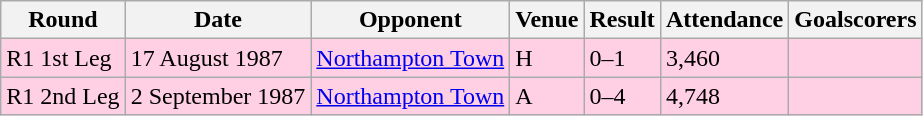<table class="wikitable">
<tr>
<th>Round</th>
<th>Date</th>
<th>Opponent</th>
<th>Venue</th>
<th>Result</th>
<th>Attendance</th>
<th>Goalscorers</th>
</tr>
<tr style="background-color: #ffd0e3;">
<td>R1 1st Leg</td>
<td>17 August 1987</td>
<td><a href='#'>Northampton Town</a></td>
<td>H</td>
<td>0–1</td>
<td>3,460</td>
<td></td>
</tr>
<tr style="background-color: #ffd0e3;">
<td>R1 2nd Leg</td>
<td>2 September 1987</td>
<td><a href='#'>Northampton Town</a></td>
<td>A</td>
<td>0–4</td>
<td>4,748</td>
<td></td>
</tr>
</table>
